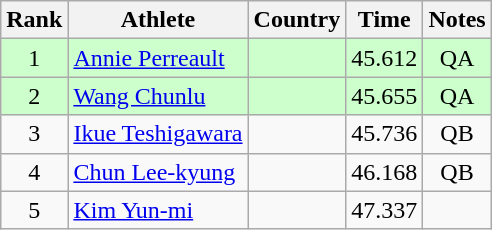<table class="wikitable" style="text-align:center">
<tr>
<th>Rank</th>
<th>Athlete</th>
<th>Country</th>
<th>Time</th>
<th>Notes</th>
</tr>
<tr bgcolor=ccffcc>
<td>1</td>
<td align=left><a href='#'>Annie Perreault</a></td>
<td align=left></td>
<td>45.612</td>
<td>QA</td>
</tr>
<tr bgcolor=ccffcc>
<td>2</td>
<td align=left><a href='#'>Wang Chunlu</a></td>
<td align=left></td>
<td>45.655</td>
<td>QA</td>
</tr>
<tr>
<td>3</td>
<td align=left><a href='#'>Ikue Teshigawara</a></td>
<td align=left></td>
<td>45.736</td>
<td>QB</td>
</tr>
<tr>
<td>4</td>
<td align=left><a href='#'>Chun Lee-kyung</a></td>
<td align=left></td>
<td>46.168</td>
<td>QB</td>
</tr>
<tr>
<td>5</td>
<td align=left><a href='#'>Kim Yun-mi</a></td>
<td align=left></td>
<td>47.337</td>
<td></td>
</tr>
</table>
